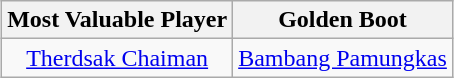<table class="wikitable" style="text-align:center; margin:auto;">
<tr>
<th>Most Valuable Player</th>
<th>Golden Boot</th>
</tr>
<tr>
<td> <a href='#'>Therdsak Chaiman</a></td>
<td> <a href='#'>Bambang Pamungkas</a></td>
</tr>
</table>
